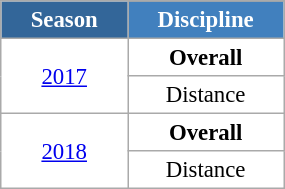<table class="wikitable" style="font-size:95%; text-align:center; border:grey solid 1px; border-collapse:collapse; background:#ffffff;" width="15%">
<tr style="background-color:#369; color:white;">
<td rowspan="2" colspan="1" width="5%"><strong>Season</strong></td>
</tr>
<tr style="background-color:#4180be; color:white;">
<td width="5%"><strong>Discipline</strong></td>
</tr>
<tr>
<td rowspan=2 align=center><a href='#'>2017</a></td>
<td align=center><strong>Overall</strong></td>
</tr>
<tr>
<td align=center>Distance</td>
</tr>
<tr>
<td rowspan=2 align=center><a href='#'>2018</a></td>
<td align=center><strong>Overall</strong></td>
</tr>
<tr>
<td align=center>Distance</td>
</tr>
</table>
